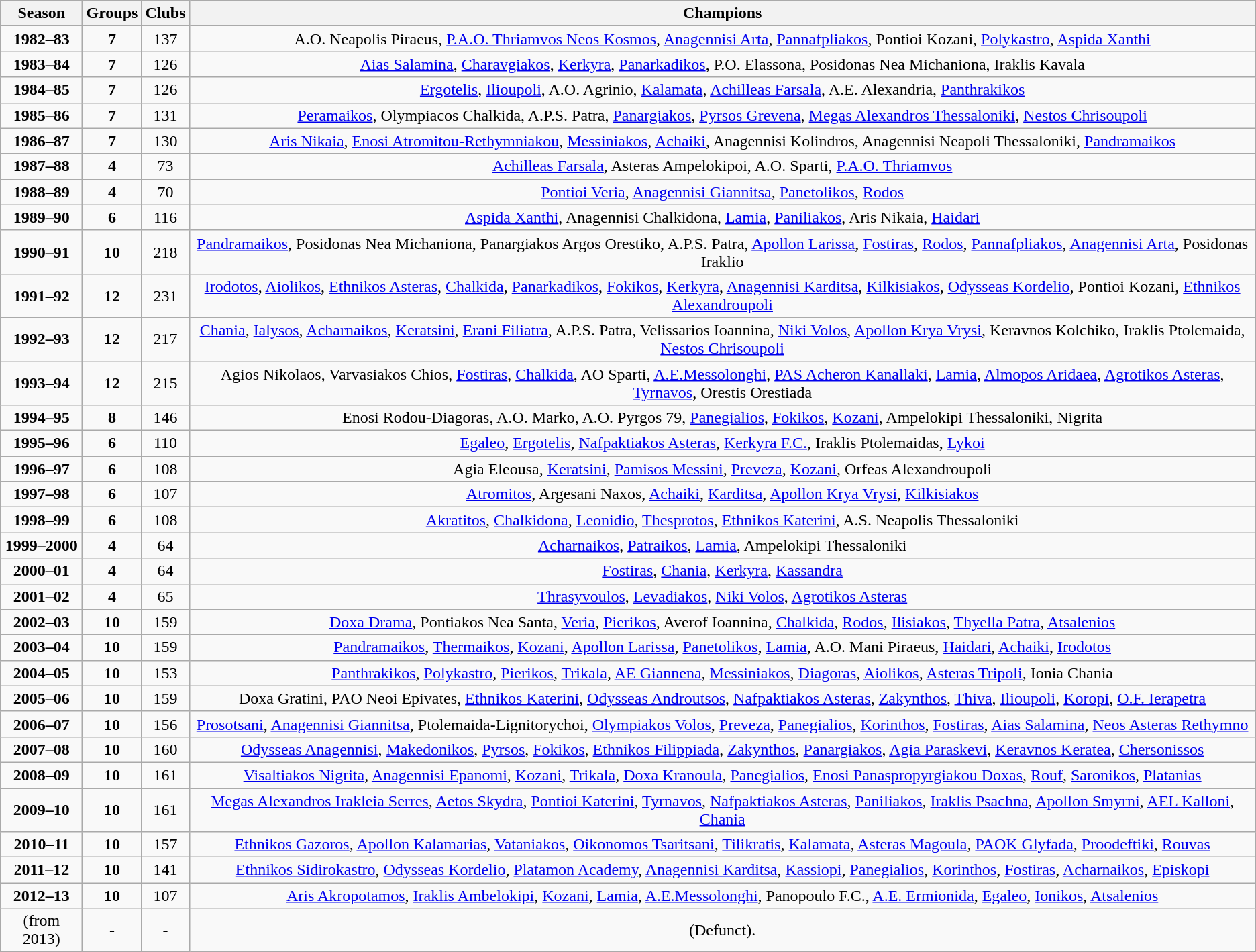<table class="wikitable" style="text-align:center">
<tr>
<th>Season</th>
<th>Groups</th>
<th>Clubs</th>
<th>Champions</th>
</tr>
<tr>
<td><strong>1982–83</strong></td>
<td><strong>7</strong></td>
<td>137</td>
<td>A.O. Neapolis Piraeus, <a href='#'>P.A.O. Thriamvos Neos Kosmos</a>, <a href='#'>Anagennisi Arta</a>, <a href='#'>Pannafpliakos</a>, Pontioi Kozani, <a href='#'>Polykastro</a>, <a href='#'>Aspida Xanthi</a></td>
</tr>
<tr>
<td><strong>1983–84</strong></td>
<td><strong>7</strong></td>
<td>126</td>
<td><a href='#'>Aias Salamina</a>, <a href='#'>Charavgiakos</a>, <a href='#'>Kerkyra</a>, <a href='#'>Panarkadikos</a>, P.O. Elassona, Posidonas Nea Michaniona, Iraklis Kavala</td>
</tr>
<tr>
<td><strong>1984–85</strong></td>
<td><strong>7</strong></td>
<td>126</td>
<td><a href='#'>Ergotelis</a>, <a href='#'>Ilioupoli</a>, A.O. Agrinio, <a href='#'>Kalamata</a>, <a href='#'>Achilleas Farsala</a>, A.E. Alexandria, <a href='#'>Panthrakikos</a></td>
</tr>
<tr>
<td><strong>1985–86</strong></td>
<td><strong>7</strong></td>
<td>131</td>
<td><a href='#'>Peramaikos</a>, Olympiacos Chalkida, A.P.S. Patra, <a href='#'>Panargiakos</a>, <a href='#'>Pyrsos Grevena</a>, <a href='#'>Megas Alexandros Thessaloniki</a>, <a href='#'>Nestos Chrisoupoli</a></td>
</tr>
<tr>
<td><strong>1986–87</strong></td>
<td><strong>7</strong></td>
<td>130</td>
<td><a href='#'>Aris Nikaia</a>, <a href='#'>Enosi Atromitou-Rethymniakou</a>, <a href='#'>Messiniakos</a>, <a href='#'>Achaiki</a>, Anagennisi Kolindros, Anagennisi Neapoli Thessaloniki, <a href='#'>Pandramaikos</a></td>
</tr>
<tr>
<td><strong>1987–88</strong></td>
<td><strong>4</strong></td>
<td>73</td>
<td><a href='#'>Achilleas Farsala</a>, Asteras Ampelokipoi, A.O. Sparti, <a href='#'>P.A.O. Thriamvos</a></td>
</tr>
<tr>
<td><strong>1988–89</strong></td>
<td><strong>4</strong></td>
<td>70</td>
<td><a href='#'>Pontioi Veria</a>, <a href='#'>Anagennisi Giannitsa</a>, <a href='#'>Panetolikos</a>, <a href='#'>Rodos</a></td>
</tr>
<tr>
<td><strong>1989–90</strong></td>
<td><strong>6</strong></td>
<td>116</td>
<td><a href='#'>Aspida Xanthi</a>, Anagennisi Chalkidona, <a href='#'>Lamia</a>, <a href='#'>Paniliakos</a>, Aris Nikaia, <a href='#'>Haidari</a></td>
</tr>
<tr>
<td><strong>1990–91</strong></td>
<td><strong>10</strong></td>
<td>218</td>
<td><a href='#'>Pandramaikos</a>, Posidonas Nea Michaniona, Panargiakos Argos Orestiko, A.P.S. Patra, <a href='#'>Apollon Larissa</a>, <a href='#'>Fostiras</a>, <a href='#'>Rodos</a>, <a href='#'>Pannafpliakos</a>, <a href='#'>Anagennisi Arta</a>, Posidonas Iraklio</td>
</tr>
<tr>
<td><strong>1991–92</strong></td>
<td><strong>12</strong></td>
<td>231</td>
<td><a href='#'>Irodotos</a>, <a href='#'>Aiolikos</a>, <a href='#'>Ethnikos Asteras</a>, <a href='#'>Chalkida</a>, <a href='#'>Panarkadikos</a>, <a href='#'>Fokikos</a>, <a href='#'>Kerkyra</a>, <a href='#'>Anagennisi Karditsa</a>, <a href='#'>Kilkisiakos</a>, <a href='#'>Odysseas Kordelio</a>, Pontioi Kozani, <a href='#'>Ethnikos Alexandroupoli</a></td>
</tr>
<tr>
<td><strong>1992–93</strong></td>
<td><strong>12</strong></td>
<td>217</td>
<td><a href='#'>Chania</a>, <a href='#'>Ialysos</a>, <a href='#'>Acharnaikos</a>, <a href='#'>Keratsini</a>, <a href='#'>Erani Filiatra</a>, A.P.S. Patra, Velissarios Ioannina, <a href='#'>Niki Volos</a>, <a href='#'>Apollon Krya Vrysi</a>, Keravnos Kolchiko, Iraklis Ptolemaida, <a href='#'>Nestos Chrisoupoli</a></td>
</tr>
<tr>
<td><strong>1993–94</strong></td>
<td><strong>12</strong></td>
<td>215</td>
<td>Agios Nikolaos, Varvasiakos Chios, <a href='#'>Fostiras</a>, <a href='#'>Chalkida</a>, AO Sparti, <a href='#'>A.E.Messolonghi</a>, <a href='#'>PAS Acheron Kanallaki</a>, <a href='#'>Lamia</a>, <a href='#'>Almopos Aridaea</a>, <a href='#'>Agrotikos Asteras</a>, <a href='#'>Tyrnavos</a>, Orestis Orestiada</td>
</tr>
<tr>
<td><strong>1994–95</strong></td>
<td><strong>8</strong></td>
<td>146</td>
<td>Enosi Rodou-Diagoras, A.O. Marko, A.O. Pyrgos 79, <a href='#'>Panegialios</a>, <a href='#'>Fokikos</a>, <a href='#'>Kozani</a>, Ampelokipi Thessaloniki, Nigrita</td>
</tr>
<tr>
<td><strong>1995–96</strong></td>
<td><strong>6</strong></td>
<td>110</td>
<td><a href='#'>Egaleo</a>, <a href='#'>Ergotelis</a>, <a href='#'>Nafpaktiakos Asteras</a>, <a href='#'>Kerkyra F.C.</a>, Iraklis Ptolemaidas, <a href='#'>Lykoi</a></td>
</tr>
<tr>
<td><strong>1996–97</strong></td>
<td><strong>6</strong></td>
<td>108</td>
<td>Agia Eleousa, <a href='#'>Keratsini</a>, <a href='#'>Pamisos Messini</a>, <a href='#'>Preveza</a>, <a href='#'>Kozani</a>, Orfeas Alexandroupoli</td>
</tr>
<tr>
<td><strong>1997–98</strong></td>
<td><strong> 6</strong></td>
<td>107</td>
<td><a href='#'>Atromitos</a>, Argesani Naxos, <a href='#'>Achaiki</a>, <a href='#'>Karditsa</a>, <a href='#'>Apollon Krya Vrysi</a>, <a href='#'>Kilkisiakos</a></td>
</tr>
<tr>
<td><strong>1998–99</strong></td>
<td><strong> 6</strong></td>
<td>108</td>
<td><a href='#'>Akratitos</a>, <a href='#'>Chalkidona</a>, <a href='#'>Leonidio</a>, <a href='#'>Thesprotos</a>, <a href='#'>Ethnikos Katerini</a>, A.S. Neapolis Thessaloniki</td>
</tr>
<tr>
<td><strong>1999–2000</strong></td>
<td><strong> 4</strong></td>
<td>64</td>
<td><a href='#'>Acharnaikos</a>, <a href='#'>Patraikos</a>, <a href='#'>Lamia</a>, Ampelokipi Thessaloniki</td>
</tr>
<tr>
<td><strong>2000–01</strong></td>
<td><strong> 4</strong></td>
<td>64</td>
<td><a href='#'>Fostiras</a>, <a href='#'>Chania</a>, <a href='#'>Kerkyra</a>, <a href='#'>Kassandra</a></td>
</tr>
<tr>
<td><strong>2001–02</strong></td>
<td><strong>4</strong></td>
<td>65</td>
<td><a href='#'>Thrasyvoulos</a>, <a href='#'>Levadiakos</a>, <a href='#'>Niki Volos</a>, <a href='#'>Agrotikos Asteras</a></td>
</tr>
<tr>
<td><strong>2002–03</strong></td>
<td><strong>10</strong></td>
<td>159</td>
<td><a href='#'>Doxa Drama</a>, Pontiakos Nea Santa, <a href='#'>Veria</a>, <a href='#'>Pierikos</a>, Averof Ioannina, <a href='#'>Chalkida</a>, <a href='#'>Rodos</a>, <a href='#'>Ilisiakos</a>, <a href='#'>Thyella Patra</a>, <a href='#'>Atsalenios</a></td>
</tr>
<tr>
<td><strong>2003–04</strong></td>
<td><strong>10</strong></td>
<td>159</td>
<td><a href='#'>Pandramaikos</a>, <a href='#'>Thermaikos</a>, <a href='#'>Kozani</a>, <a href='#'>Apollon Larissa</a>, <a href='#'>Panetolikos</a>, <a href='#'>Lamia</a>, A.O. Mani Piraeus, <a href='#'>Haidari</a>, <a href='#'>Achaiki</a>, <a href='#'>Irodotos</a></td>
</tr>
<tr>
<td><strong>2004–05</strong></td>
<td><strong>10</strong></td>
<td>153</td>
<td><a href='#'>Panthrakikos</a>, <a href='#'>Polykastro</a>, <a href='#'>Pierikos</a>, <a href='#'>Trikala</a>, <a href='#'>AE Giannena</a>, <a href='#'>Messiniakos</a>, <a href='#'>Diagoras</a>, <a href='#'>Aiolikos</a>, <a href='#'>Asteras Tripoli</a>, Ionia Chania</td>
</tr>
<tr>
<td><strong>2005–06</strong></td>
<td><strong>10</strong></td>
<td>159</td>
<td>Doxa Gratini, PAO Neoi Epivates, <a href='#'>Ethnikos Katerini</a>, <a href='#'>Odysseas Androutsos</a>, <a href='#'>Nafpaktiakos Asteras</a>, <a href='#'>Zakynthos</a>, <a href='#'>Thiva</a>, <a href='#'>Ilioupoli</a>, <a href='#'>Koropi</a>, <a href='#'>O.F. Ierapetra</a></td>
</tr>
<tr>
<td><strong>2006–07</strong></td>
<td><strong>10</strong></td>
<td>156</td>
<td><a href='#'>Prosotsani</a>, <a href='#'>Anagennisi Giannitsa</a>, Ptolemaida-Lignitorychoi, <a href='#'>Olympiakos Volos</a>, <a href='#'>Preveza</a>, <a href='#'>Panegialios</a>, <a href='#'>Korinthos</a>, <a href='#'>Fostiras</a>, <a href='#'>Aias Salamina</a>, <a href='#'>Neos Asteras Rethymno</a></td>
</tr>
<tr>
<td><strong>2007–08</strong></td>
<td><strong>10</strong></td>
<td>160</td>
<td><a href='#'>Odysseas Anagennisi</a>, <a href='#'>Makedonikos</a>, <a href='#'>Pyrsos</a>, <a href='#'>Fokikos</a>, <a href='#'>Ethnikos Filippiada</a>, <a href='#'>Zakynthos</a>, <a href='#'>Panargiakos</a>, <a href='#'>Agia Paraskevi</a>, <a href='#'>Keravnos Keratea</a>, <a href='#'>Chersonissos</a></td>
</tr>
<tr>
<td><strong>2008–09</strong></td>
<td><strong>10</strong></td>
<td>161</td>
<td><a href='#'>Visaltiakos Nigrita</a>, <a href='#'>Anagennisi Epanomi</a>, <a href='#'>Kozani</a>, <a href='#'>Trikala</a>, <a href='#'>Doxa Kranoula</a>, <a href='#'>Panegialios</a>, <a href='#'>Enosi Panaspropyrgiakou Doxas</a>, <a href='#'>Rouf</a>, <a href='#'>Saronikos</a>, <a href='#'>Platanias</a></td>
</tr>
<tr>
<td><strong>2009–10</strong></td>
<td><strong>10</strong></td>
<td>161</td>
<td><a href='#'>Megas Alexandros Irakleia Serres</a>, <a href='#'>Aetos Skydra</a>, <a href='#'>Pontioi Katerini</a>, <a href='#'>Tyrnavos</a>, <a href='#'>Nafpaktiakos Asteras</a>, <a href='#'>Paniliakos</a>, <a href='#'>Iraklis Psachna</a>, <a href='#'>Apollon Smyrni</a>, <a href='#'>AEL Kalloni</a>, <a href='#'>Chania</a></td>
</tr>
<tr>
<td><strong>2010–11</strong></td>
<td><strong>10</strong></td>
<td>157</td>
<td><a href='#'>Ethnikos Gazoros</a>, <a href='#'>Apollon Kalamarias</a>, <a href='#'>Vataniakos</a>, <a href='#'>Oikonomos Tsaritsani</a>, <a href='#'>Tilikratis</a>, <a href='#'>Kalamata</a>, <a href='#'>Asteras Magoula</a>, <a href='#'>PAOK Glyfada</a>, <a href='#'>Proodeftiki</a>, <a href='#'>Rouvas</a></td>
</tr>
<tr>
<td><strong>2011–12</strong></td>
<td><strong>10</strong></td>
<td>141</td>
<td><a href='#'>Ethnikos Sidirokastro</a>, <a href='#'>Odysseas Kordelio</a>, <a href='#'>Platamon Academy</a>, <a href='#'>Anagennisi Karditsa</a>, <a href='#'>Kassiopi</a>, <a href='#'>Panegialios</a>, <a href='#'>Korinthos</a>, <a href='#'>Fostiras</a>, <a href='#'>Acharnaikos</a>, <a href='#'>Episkopi</a></td>
</tr>
<tr>
<td><strong>2012–13</strong></td>
<td><strong>10</strong></td>
<td>107</td>
<td><a href='#'>Aris Akropotamos</a>, <a href='#'>Iraklis Ambelokipi</a>, <a href='#'>Kozani</a>, <a href='#'>Lamia</a>, <a href='#'>A.E.Messolonghi</a>, Panopoulo F.C., <a href='#'>A.E. Ermionida</a>, <a href='#'>Egaleo</a>, <a href='#'>Ionikos</a>, <a href='#'>Atsalenios</a></td>
</tr>
<tr>
<td>(from 2013)</td>
<td>-</td>
<td>-</td>
<td>(Defunct).</td>
</tr>
</table>
